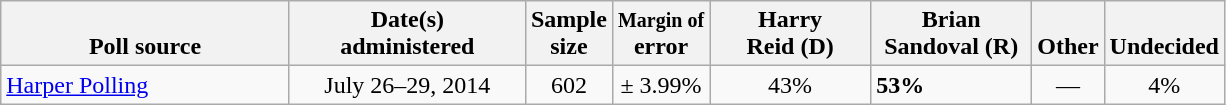<table class="wikitable">
<tr valign= bottom>
<th style="width:185px;">Poll source</th>
<th style="width:150px;">Date(s)<br>administered</th>
<th class=small>Sample<br>size</th>
<th class=small><small>Margin of</small><br>error</th>
<th style="width:100px;">Harry<br>Reid (D)</th>
<th style="width:100px;">Brian<br>Sandoval (R)</th>
<th>Other</th>
<th>Undecided</th>
</tr>
<tr>
<td><a href='#'>Harper Polling</a></td>
<td align=center>July 26–29, 2014</td>
<td align=center>602</td>
<td align=center>± 3.99%</td>
<td align=center>43%</td>
<td><strong>53%</strong></td>
<td align=center>—</td>
<td align=center>4%</td>
</tr>
</table>
